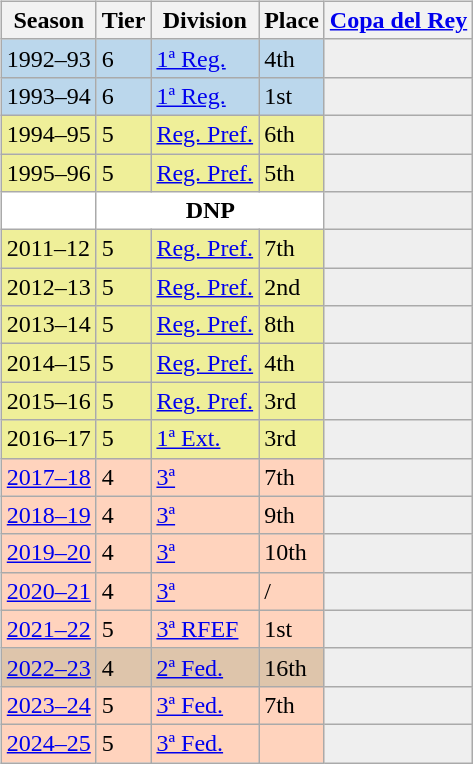<table>
<tr>
<td valign="top" width=0%><br><table class="wikitable">
<tr style="background:#f0f6fa;">
<th>Season</th>
<th>Tier</th>
<th>Division</th>
<th>Place</th>
<th><a href='#'>Copa del Rey</a></th>
</tr>
<tr>
<td style="background:#BBD7EC;">1992–93</td>
<td style="background:#BBD7EC;">6</td>
<td style="background:#BBD7EC;"><a href='#'>1ª Reg.</a></td>
<td style="background:#BBD7EC;">4th</td>
<th style="background:#efefef;"></th>
</tr>
<tr>
<td style="background:#BBD7EC;">1993–94</td>
<td style="background:#BBD7EC;">6</td>
<td style="background:#BBD7EC;"><a href='#'>1ª Reg.</a></td>
<td style="background:#BBD7EC;">1st</td>
<th style="background:#efefef;"></th>
</tr>
<tr>
<td style="background:#EFEF99;">1994–95</td>
<td style="background:#EFEF99;">5</td>
<td style="background:#EFEF99;"><a href='#'>Reg. Pref.</a></td>
<td style="background:#EFEF99;">6th</td>
<td style="background:#efefef;"></td>
</tr>
<tr>
<td style="background:#EFEF99;">1995–96</td>
<td style="background:#EFEF99;">5</td>
<td style="background:#EFEF99;"><a href='#'>Reg. Pref.</a></td>
<td style="background:#EFEF99;">5th</td>
<td style="background:#efefef;"></td>
</tr>
<tr>
<td style="background:#FFFFFF;"></td>
<th style="background:#FFFFFF;" colspan="3">DNP</th>
<th style="background:#efefef;"></th>
</tr>
<tr>
<td style="background:#EFEF99;">2011–12</td>
<td style="background:#EFEF99;">5</td>
<td style="background:#EFEF99;"><a href='#'>Reg. Pref.</a></td>
<td style="background:#EFEF99;">7th</td>
<td style="background:#efefef;"></td>
</tr>
<tr>
<td style="background:#EFEF99;">2012–13</td>
<td style="background:#EFEF99;">5</td>
<td style="background:#EFEF99;"><a href='#'>Reg. Pref.</a></td>
<td style="background:#EFEF99;">2nd</td>
<td style="background:#efefef;"></td>
</tr>
<tr>
<td style="background:#EFEF99;">2013–14</td>
<td style="background:#EFEF99;">5</td>
<td style="background:#EFEF99;"><a href='#'>Reg. Pref.</a></td>
<td style="background:#EFEF99;">8th</td>
<td style="background:#efefef;"></td>
</tr>
<tr>
<td style="background:#EFEF99;">2014–15</td>
<td style="background:#EFEF99;">5</td>
<td style="background:#EFEF99;"><a href='#'>Reg. Pref.</a></td>
<td style="background:#EFEF99;">4th</td>
<td style="background:#efefef;"></td>
</tr>
<tr>
<td style="background:#EFEF99;">2015–16</td>
<td style="background:#EFEF99;">5</td>
<td style="background:#EFEF99;"><a href='#'>Reg. Pref.</a></td>
<td style="background:#EFEF99;">3rd</td>
<td style="background:#efefef;"></td>
</tr>
<tr>
<td style="background:#EFEF99;">2016–17</td>
<td style="background:#EFEF99;">5</td>
<td style="background:#EFEF99;"><a href='#'>1ª Ext.</a></td>
<td style="background:#EFEF99;">3rd</td>
<td style="background:#efefef;"></td>
</tr>
<tr>
<td style="background:#FFD3BD;"><a href='#'>2017–18</a></td>
<td style="background:#FFD3BD;">4</td>
<td style="background:#FFD3BD;"><a href='#'>3ª</a></td>
<td style="background:#FFD3BD;">7th</td>
<td style="background:#efefef;"></td>
</tr>
<tr>
<td style="background:#FFD3BD;"><a href='#'>2018–19</a></td>
<td style="background:#FFD3BD;">4</td>
<td style="background:#FFD3BD;"><a href='#'>3ª</a></td>
<td style="background:#FFD3BD;">9th</td>
<td style="background:#efefef;"></td>
</tr>
<tr>
<td style="background:#FFD3BD;"><a href='#'>2019–20</a></td>
<td style="background:#FFD3BD;">4</td>
<td style="background:#FFD3BD;"><a href='#'>3ª</a></td>
<td style="background:#FFD3BD;">10th</td>
<td style="background:#efefef;"></td>
</tr>
<tr>
<td style="background:#FFD3BD;"><a href='#'>2020–21</a></td>
<td style="background:#FFD3BD;">4</td>
<td style="background:#FFD3BD;"><a href='#'>3ª</a></td>
<td style="background:#FFD3BD;"> / </td>
<td style="background:#efefef;"></td>
</tr>
<tr>
<td style="background:#FFD3BD;"><a href='#'>2021–22</a></td>
<td style="background:#FFD3BD;">5</td>
<td style="background:#FFD3BD;"><a href='#'>3ª RFEF</a></td>
<td style="background:#FFD3BD;">1st</td>
<td style="background:#efefef;"></td>
</tr>
<tr>
<td style="background:#DEC5AB;"><a href='#'>2022–23</a></td>
<td style="background:#DEC5AB;">4</td>
<td style="background:#DEC5AB;"><a href='#'>2ª Fed.</a></td>
<td style="background:#DEC5AB;">16th</td>
<th style="background:#efefef;"></th>
</tr>
<tr>
<td style="background:#FFD3BD;"><a href='#'>2023–24</a></td>
<td style="background:#FFD3BD;">5</td>
<td style="background:#FFD3BD;"><a href='#'>3ª Fed.</a></td>
<td style="background:#FFD3BD;">7th</td>
<td style="background:#efefef;"></td>
</tr>
<tr>
<td style="background:#FFD3BD;"><a href='#'>2024–25</a></td>
<td style="background:#FFD3BD;">5</td>
<td style="background:#FFD3BD;"><a href='#'>3ª Fed.</a></td>
<td style="background:#FFD3BD;"></td>
<td style="background:#efefef;"></td>
</tr>
</table>
</td>
</tr>
</table>
